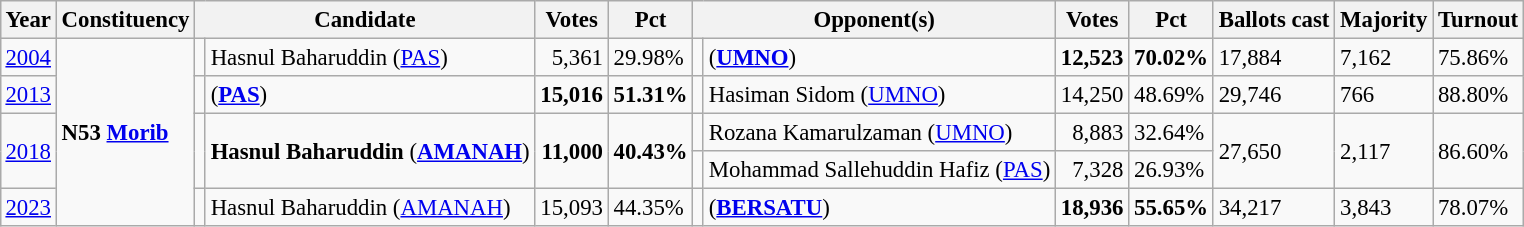<table class="wikitable" style="margin:0.5em ; font-size:95%">
<tr>
<th>Year</th>
<th>Constituency</th>
<th colspan=2>Candidate</th>
<th>Votes</th>
<th>Pct</th>
<th colspan=2>Opponent(s)</th>
<th>Votes</th>
<th>Pct</th>
<th>Ballots cast</th>
<th>Majority</th>
<th>Turnout</th>
</tr>
<tr>
<td><a href='#'>2004</a></td>
<td rowspan="5"><strong>N53 <a href='#'>Morib</a></strong></td>
<td></td>
<td>Hasnul Baharuddin (<a href='#'>PAS</a>)</td>
<td align="right">5,361</td>
<td>29.98%</td>
<td></td>
<td> (<a href='#'><strong>UMNO</strong></a>)</td>
<td align="right"><strong>12,523</strong></td>
<td><strong>70.02%</strong></td>
<td>17,884</td>
<td>7,162</td>
<td>75.86%</td>
</tr>
<tr>
<td><a href='#'>2013</a></td>
<td></td>
<td> (<a href='#'><strong>PAS</strong></a>)</td>
<td align="right"><strong>15,016</strong></td>
<td><strong>51.31%</strong></td>
<td></td>
<td>Hasiman Sidom (<a href='#'>UMNO</a>)</td>
<td align="right">14,250</td>
<td>48.69%</td>
<td>29,746</td>
<td>766</td>
<td>88.80%</td>
</tr>
<tr>
<td rowspan=2><a href='#'>2018</a></td>
<td rowspan=2 ></td>
<td rowspan=2><strong>Hasnul Baharuddin</strong> (<a href='#'><strong>AMANAH</strong></a>)</td>
<td rowspan=2 align="right"><strong>11,000</strong></td>
<td rowspan=2><strong>40.43%</strong></td>
<td></td>
<td>Rozana Kamarulzaman (<a href='#'>UMNO</a>)</td>
<td align="right">8,883</td>
<td>32.64%</td>
<td rowspan=2>27,650</td>
<td rowspan=2>2,117</td>
<td rowspan=2>86.60%</td>
</tr>
<tr>
<td></td>
<td>Mohammad Sallehuddin Hafiz (<a href='#'>PAS</a>)</td>
<td align="right">7,328</td>
<td>26.93%</td>
</tr>
<tr>
<td><a href='#'>2023</a></td>
<td></td>
<td>Hasnul Baharuddin (<a href='#'>AMANAH</a>)</td>
<td align=right>15,093</td>
<td>44.35%</td>
<td bgcolor=></td>
<td> (<a href='#'><strong>BERSATU</strong></a>)</td>
<td align=right><strong>18,936</strong></td>
<td><strong>55.65%</strong></td>
<td>34,217</td>
<td>3,843</td>
<td>78.07%</td>
</tr>
</table>
